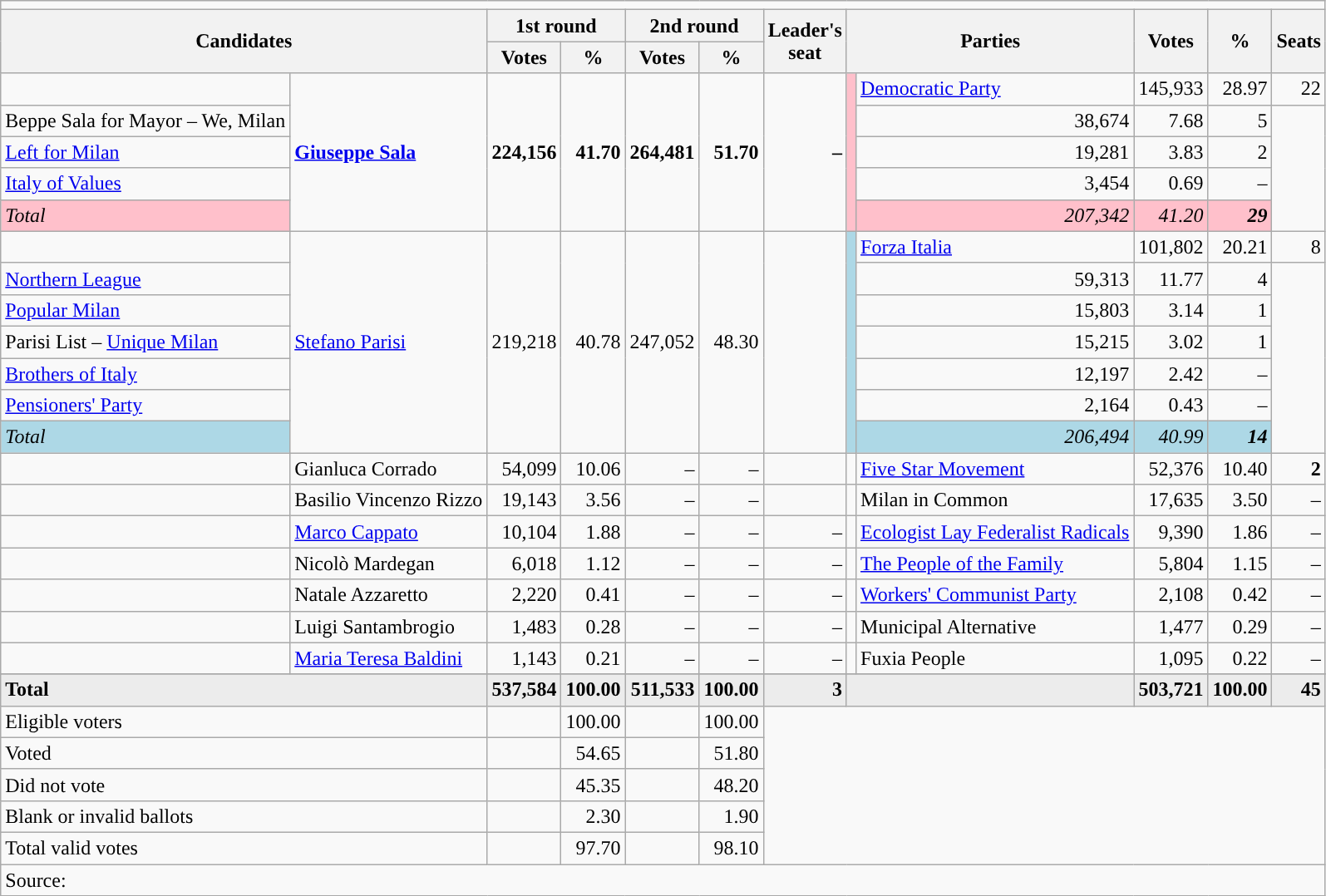<table class="wikitable" style="text-align:left">
<tr>
<td colspan="12"></td>
</tr>
<tr>
<th rowspan=2 colspan="2">Candidates</th>
<th colspan=2>1st round</th>
<th colspan=2>2nd round</th>
<th rowspan=2>Leader's<br>seat</th>
<th rowspan=2 colspan=2>Parties</th>
<th rowspan=2>Votes</th>
<th rowspan=2>%</th>
<th rowspan=2>Seats</th>
</tr>
<tr>
<th>Votes</th>
<th>%</th>
<th>Votes</th>
<th>%</th>
</tr>
<tr>
<td></td>
<td rowspan=5><strong><a href='#'>Giuseppe Sala</a></strong></td>
<td rowspan=5 align=right><strong>224,156</strong></td>
<td rowspan=5 align=right><strong>41.70</strong></td>
<td rowspan=5 align=right><strong>264,481</strong></td>
<td rowspan=5 align=right><strong>51.70</strong></td>
<td rowspan=5 align=right><strong>–</strong></td>
<td rowspan=5 bgcolor="pink"></td>
<td><a href='#'>Democratic Party</a></td>
<td align=right>145,933</td>
<td align=right>28.97</td>
<td align=right>22</td>
</tr>
<tr>
<td>Beppe Sala for Mayor – We, Milan</td>
<td align=right>38,674</td>
<td align=right>7.68</td>
<td align=right>5</td>
</tr>
<tr>
<td><a href='#'>Left for Milan</a></td>
<td align=right>19,281</td>
<td align=right>3.83</td>
<td align=right>2</td>
</tr>
<tr>
<td><a href='#'>Italy of Values</a></td>
<td align=right>3,454</td>
<td align=right>0.69</td>
<td align=right>–</td>
</tr>
<tr>
<td bgcolor="pink"><em>Total</em></td>
<td align=right bgcolor="pink"><em>207,342</em></td>
<td align=right bgcolor="pink"><em>41.20</em></td>
<td align=right bgcolor="pink"><strong><em>29</em></strong></td>
</tr>
<tr>
<td></td>
<td rowspan=7><a href='#'>Stefano Parisi</a></td>
<td rowspan=7 align=right>219,218</td>
<td rowspan=7 align=right>40.78</td>
<td rowspan=7 align=right>247,052</td>
<td rowspan=7 align=right>48.30</td>
<td rowspan=7 align=right></td>
<td rowspan=7 bgcolor="lightblue"></td>
<td><a href='#'>Forza Italia</a></td>
<td align=right>101,802</td>
<td align=right>20.21</td>
<td align=right>8</td>
</tr>
<tr>
<td><a href='#'>Northern League</a></td>
<td align=right>59,313</td>
<td align=right>11.77</td>
<td align=right>4</td>
</tr>
<tr>
<td><a href='#'>Popular Milan</a></td>
<td align=right>15,803</td>
<td align=right>3.14</td>
<td align=right>1</td>
</tr>
<tr>
<td>Parisi List – <a href='#'>Unique Milan</a></td>
<td align=right>15,215</td>
<td align=right>3.02</td>
<td align=right>1</td>
</tr>
<tr>
<td><a href='#'>Brothers of Italy</a></td>
<td align=right>12,197</td>
<td align=right>2.42</td>
<td align=right>–</td>
</tr>
<tr>
<td><a href='#'>Pensioners' Party</a></td>
<td align=right>2,164</td>
<td align=right>0.43</td>
<td align=right>–</td>
</tr>
<tr>
<td bgcolor="lightblue"><em>Total</em></td>
<td align=right bgcolor="lightblue"><em>206,494</em></td>
<td align=right bgcolor="lightblue"><em>40.99</em></td>
<td align=right bgcolor="lightblue"><strong><em>14</em></strong></td>
</tr>
<tr>
<td></td>
<td>Gianluca Corrado</td>
<td align=right>54,099</td>
<td align=right>10.06</td>
<td align=right>–</td>
<td align=right>–</td>
<td align=right></td>
<td></td>
<td><a href='#'>Five Star Movement</a></td>
<td align=right>52,376</td>
<td align=right>10.40</td>
<td align=right><strong>2</strong></td>
</tr>
<tr>
<td></td>
<td>Basilio Vincenzo Rizzo</td>
<td align=right>19,143</td>
<td align=right>3.56</td>
<td align=right>–</td>
<td align=right>–</td>
<td align=right></td>
<td></td>
<td>Milan in Common</td>
<td align=right>17,635</td>
<td align=right>3.50</td>
<td align=right>–</td>
</tr>
<tr>
<td></td>
<td><a href='#'>Marco Cappato</a></td>
<td align=right>10,104</td>
<td align=right>1.88</td>
<td align=right>–</td>
<td align=right>–</td>
<td align=right>–</td>
<td></td>
<td><a href='#'>Ecologist Lay Federalist Radicals</a></td>
<td align=right>9,390</td>
<td align=right>1.86</td>
<td align=right>–</td>
</tr>
<tr>
<td></td>
<td>Nicolò Mardegan</td>
<td align=right>6,018</td>
<td align=right>1.12</td>
<td align=right>–</td>
<td align=right>–</td>
<td align=right>–</td>
<td></td>
<td><a href='#'>The People of the Family</a></td>
<td align=right>5,804</td>
<td align=right>1.15</td>
<td align=right>–</td>
</tr>
<tr>
<td></td>
<td>Natale Azzaretto</td>
<td align=right>2,220</td>
<td align=right>0.41</td>
<td align=right>–</td>
<td align=right>–</td>
<td align=right>–</td>
<td></td>
<td><a href='#'>Workers' Communist Party</a></td>
<td align=right>2,108</td>
<td align=right>0.42</td>
<td align=right>–</td>
</tr>
<tr>
<td></td>
<td>Luigi Santambrogio</td>
<td align=right>1,483</td>
<td align=right>0.28</td>
<td align=right>–</td>
<td align=right>–</td>
<td align=right>–</td>
<td></td>
<td>Municipal Alternative</td>
<td align=right>1,477</td>
<td align=right>0.29</td>
<td align=right>–</td>
</tr>
<tr>
<td></td>
<td><a href='#'>Maria Teresa Baldini</a></td>
<td align=right>1,143</td>
<td align=right>0.21</td>
<td align=right>–</td>
<td align=right>–</td>
<td align=right>–</td>
<td></td>
<td>Fuxia People</td>
<td align=right>1,095</td>
<td align=right>0.22</td>
<td align=right>–</td>
</tr>
<tr>
</tr>
<tr bgcolor=ececec>
<td colspan="2"><strong>Total</strong></td>
<td align=right><strong>537,584</strong></td>
<td align=right><strong>100.00</strong></td>
<td align=right><strong>511,533</strong></td>
<td align=right><strong>100.00</strong></td>
<td align=right><strong>3</strong></td>
<td align=right colspan=2></td>
<td align=right><strong>503,721</strong></td>
<td align=right><strong>100.00</strong></td>
<td align=right><strong>45</strong></td>
</tr>
<tr>
<td colspan=2>Eligible voters</td>
<td style="text-align: right"></td>
<td style="text-align: right">100.00</td>
<td style="text-align: right"></td>
<td style="text-align: right">100.00</td>
<td rowspan=5 colspan=6></td>
</tr>
<tr>
<td colspan=2>Voted</td>
<td style="text-align: right"></td>
<td style="text-align: right">54.65</td>
<td style="text-align: right"></td>
<td style="text-align: right">51.80</td>
</tr>
<tr>
<td colspan=2>Did not vote</td>
<td style="text-align: right"></td>
<td style="text-align: right">45.35</td>
<td style="text-align: right"></td>
<td style="text-align: right">48.20</td>
</tr>
<tr>
<td colspan=2>Blank or invalid ballots</td>
<td style="text-align: right"></td>
<td style="text-align: right">2.30</td>
<td style="text-align: right"></td>
<td style="text-align: right">1.90</td>
</tr>
<tr>
<td colspan=2>Total valid votes</td>
<td style="text-align: right"></td>
<td style="text-align: right">97.70</td>
<td style="text-align: right"></td>
<td style="text-align: right">98.10</td>
</tr>
<tr>
<td style="text-align:left;" colspan="12">Source: </td>
</tr>
</table>
